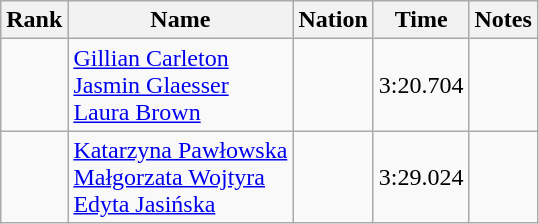<table class="wikitable sortable" style="text-align:center">
<tr>
<th>Rank</th>
<th>Name</th>
<th>Nation</th>
<th>Time</th>
<th>Notes</th>
</tr>
<tr>
<td></td>
<td align=left><a href='#'>Gillian Carleton</a><br><a href='#'>Jasmin Glaesser</a><br><a href='#'>Laura Brown</a></td>
<td align=left></td>
<td>3:20.704</td>
<td></td>
</tr>
<tr>
<td></td>
<td align=left><a href='#'>Katarzyna Pawłowska</a><br><a href='#'>Małgorzata Wojtyra</a><br><a href='#'>Edyta Jasińska</a></td>
<td align=left></td>
<td>3:29.024</td>
<td></td>
</tr>
</table>
